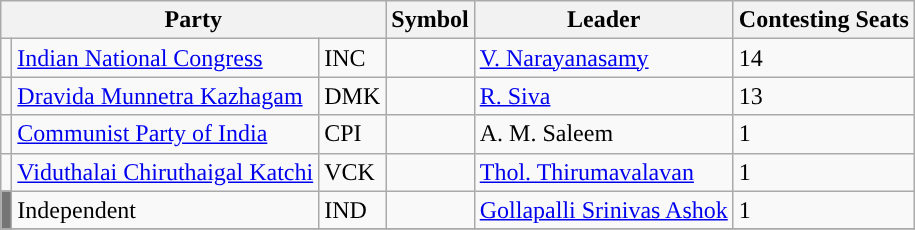<table class="wikitable">
<tr>
<th colspan="3">Party</th>
<th>Symbol</th>
<th>Leader</th>
<th>Contesting Seats</th>
</tr>
<tr>
<td></td>
<td><a href='#'>Indian National Congress</a></td>
<td>INC</td>
<td></td>
<td><a href='#'>V. Narayanasamy</a></td>
<td>14</td>
</tr>
<tr>
<td></td>
<td><a href='#'>Dravida Munnetra Kazhagam</a></td>
<td>DMK</td>
<td></td>
<td><a href='#'>R. Siva</a></td>
<td>13</td>
</tr>
<tr>
<td></td>
<td><a href='#'>Communist Party of India</a></td>
<td>CPI</td>
<td></td>
<td>A. M. Saleem</td>
<td>1</td>
</tr>
<tr>
<td></td>
<td><a href='#'>Viduthalai Chiruthaigal Katchi</a></td>
<td>VCK</td>
<td></td>
<td><a href='#'>Thol. Thirumavalavan</a></td>
<td>1</td>
</tr>
<tr>
<td bgcolor=#757575></td>
<td>Independent</td>
<td>IND</td>
<td></td>
<td><a href='#'>Gollapalli Srinivas Ashok</a></td>
<td>1</td>
</tr>
<tr>
</tr>
</table>
